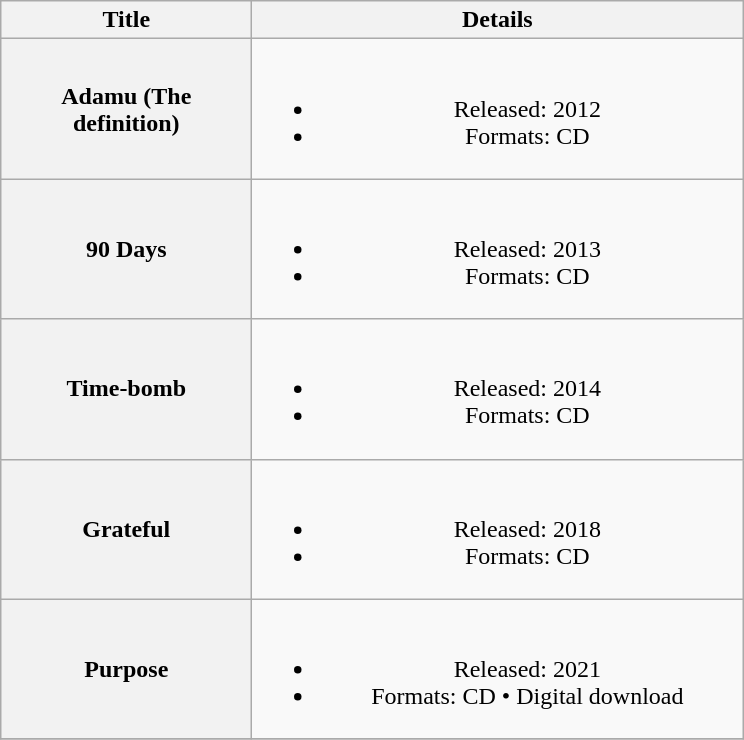<table class="wikitable sortable plainrowheaders" style="text-align:center">
<tr>
<th scope="col" style="width:10em">Title</th>
<th scope="col" style="width:20em">Details</th>
</tr>
<tr>
<th>Adamu (The definition)</th>
<td><br><ul><li>Released: 2012</li><li>Formats: CD</li></ul></td>
</tr>
<tr>
<th>90 Days</th>
<td><br><ul><li>Released: 2013</li><li>Formats: CD</li></ul></td>
</tr>
<tr>
<th>Time-bomb</th>
<td><br><ul><li>Released: 2014</li><li>Formats: CD</li></ul></td>
</tr>
<tr>
<th>Grateful</th>
<td><br><ul><li>Released: 2018</li><li>Formats: CD</li></ul></td>
</tr>
<tr>
<th>Purpose</th>
<td><br><ul><li>Released: 2021</li><li>Formats: CD • Digital download</li></ul></td>
</tr>
<tr>
</tr>
</table>
